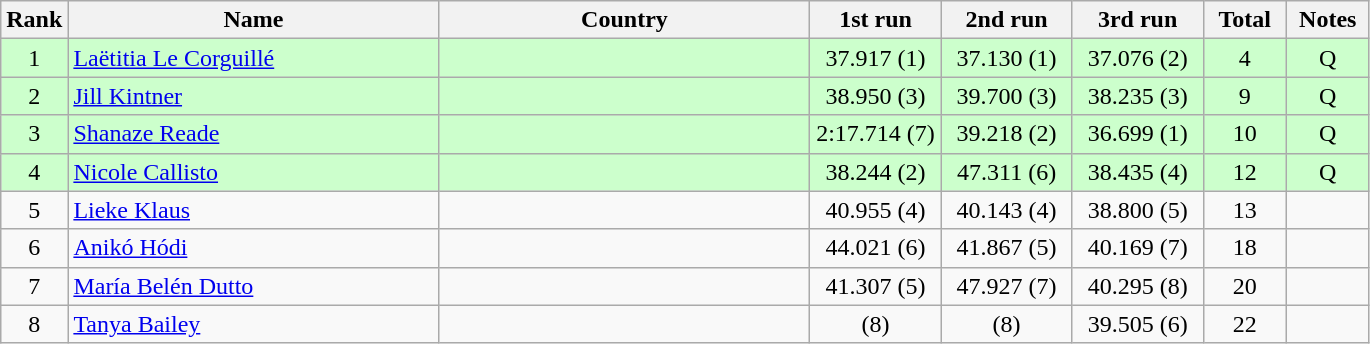<table class="sortable wikitable" style="text-align:center;">
<tr>
<th>Rank</th>
<th style="width:15em">Name</th>
<th style="width:15em">Country</th>
<th style="width:5em">1st run</th>
<th style="width:5em">2nd run</th>
<th style="width:5em">3rd run</th>
<th style="width:3em">Total</th>
<th style="width:3em">Notes</th>
</tr>
<tr bgcolor=ccffcc>
<td>1</td>
<td align=left><a href='#'>Laëtitia Le Corguillé</a></td>
<td></td>
<td>37.917 (1)</td>
<td>37.130 (1)</td>
<td>37.076 (2)</td>
<td>4</td>
<td>Q</td>
</tr>
<tr bgcolor=ccffcc>
<td>2</td>
<td align=left><a href='#'>Jill Kintner</a></td>
<td></td>
<td>38.950 (3)</td>
<td>39.700 (3)</td>
<td>38.235 (3)</td>
<td>9</td>
<td>Q</td>
</tr>
<tr bgcolor=ccffcc>
<td>3</td>
<td align=left><a href='#'>Shanaze Reade</a></td>
<td></td>
<td>2:17.714 (7)</td>
<td>39.218 (2)</td>
<td>36.699 (1)</td>
<td>10</td>
<td>Q</td>
</tr>
<tr bgcolor=ccffcc>
<td>4</td>
<td align=left><a href='#'>Nicole Callisto</a></td>
<td></td>
<td>38.244 (2)</td>
<td>47.311 (6)</td>
<td>38.435 (4)</td>
<td>12</td>
<td>Q</td>
</tr>
<tr>
<td>5</td>
<td align=left><a href='#'>Lieke Klaus</a></td>
<td></td>
<td>40.955 (4)</td>
<td>40.143 (4)</td>
<td>38.800 (5)</td>
<td>13</td>
<td></td>
</tr>
<tr>
<td>6</td>
<td align=left><a href='#'>Anikó Hódi</a></td>
<td></td>
<td>44.021 (6)</td>
<td>41.867 (5)</td>
<td>40.169 (7)</td>
<td>18</td>
<td></td>
</tr>
<tr>
<td>7</td>
<td align=left><a href='#'>María Belén Dutto</a></td>
<td></td>
<td>41.307 (5)</td>
<td>47.927 (7)</td>
<td>40.295 (8)</td>
<td>20</td>
<td></td>
</tr>
<tr>
<td>8</td>
<td align=left><a href='#'>Tanya Bailey</a></td>
<td></td>
<td> (8)</td>
<td> (8)</td>
<td>39.505 (6)</td>
<td>22</td>
<td></td>
</tr>
</table>
